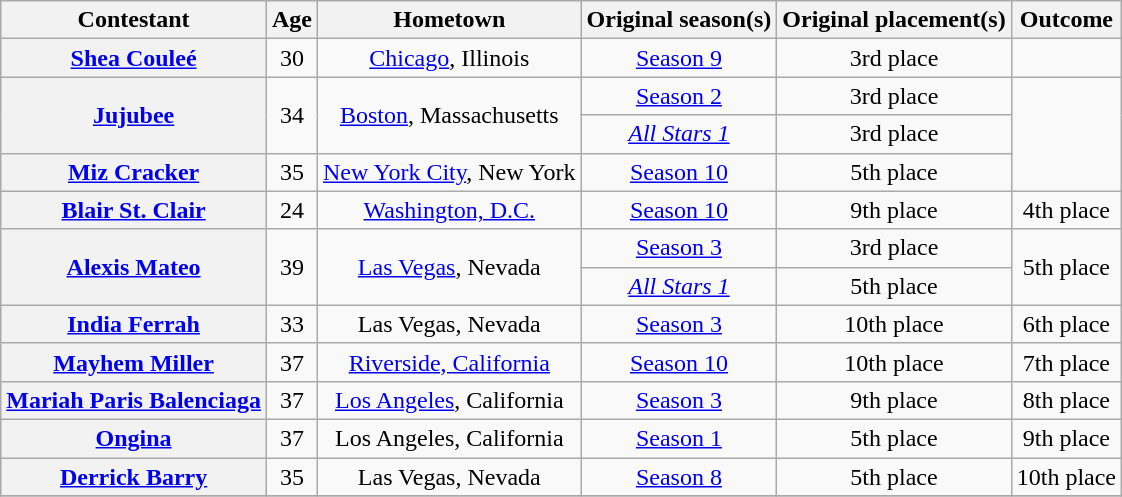<table class="wikitable sortable" style="text-align:center">
<tr>
<th scope="col">Contestant</th>
<th scope="col">Age</th>
<th scope="col">Hometown</th>
<th scope="col">Original season(s)</th>
<th scope="col">Original placement(s)</th>
<th scope="col">Outcome</th>
</tr>
<tr>
<th scope="row"><a href='#'>Shea Couleé</a></th>
<td>30</td>
<td><a href='#'>Chicago</a>, Illinois</td>
<td><a href='#'>Season 9</a></td>
<td>3rd place</td>
<td></td>
</tr>
<tr>
<th scope="row" rowspan="2"><a href='#'>Jujubee</a></th>
<td rowspan="2">34</td>
<td rowspan="2"><a href='#'>Boston</a>, Massachusetts</td>
<td><a href='#'>Season 2</a></td>
<td>3rd place</td>
<td rowspan="3" nowrap></td>
</tr>
<tr>
<td><a href='#'><em>All Stars 1</em></a></td>
<td>3rd place</td>
</tr>
<tr>
<th scope="row"><a href='#'>Miz Cracker</a></th>
<td>35</td>
<td nowrap><a href='#'>New York City</a>, New York</td>
<td nowrap><a href='#'>Season 10</a></td>
<td>5th place</td>
</tr>
<tr>
<th scope="row"><a href='#'>Blair St. Clair</a></th>
<td>24</td>
<td><a href='#'>Washington, D.C.</a></td>
<td><a href='#'>Season 10</a></td>
<td>9th place</td>
<td>4th place</td>
</tr>
<tr>
<th scope="row" rowspan="2"><a href='#'>Alexis Mateo</a></th>
<td rowspan="2">39</td>
<td rowspan="2"><a href='#'>Las Vegas</a>, Nevada</td>
<td><a href='#'>Season 3</a></td>
<td>3rd place</td>
<td rowspan="2">5th place</td>
</tr>
<tr>
<td><a href='#'><em>All Stars 1</em></a></td>
<td>5th place</td>
</tr>
<tr>
<th scope="row"><a href='#'>India Ferrah</a></th>
<td>33</td>
<td>Las Vegas, Nevada</td>
<td><a href='#'>Season 3</a></td>
<td>10th place</td>
<td>6th place</td>
</tr>
<tr>
<th scope="row"><a href='#'>Mayhem Miller</a></th>
<td>37</td>
<td><a href='#'>Riverside, California</a></td>
<td><a href='#'>Season 10</a></td>
<td>10th place</td>
<td>7th place</td>
</tr>
<tr>
<th scope="row" nowrap><a href='#'>Mariah Paris Balenciaga</a></th>
<td>37</td>
<td><a href='#'>Los Angeles</a>, California</td>
<td><a href='#'>Season 3</a></td>
<td>9th place</td>
<td>8th place</td>
</tr>
<tr>
<th scope="row"><a href='#'>Ongina</a></th>
<td>37</td>
<td>Los Angeles, California</td>
<td><a href='#'>Season 1</a></td>
<td>5th place</td>
<td>9th place</td>
</tr>
<tr>
<th scope="row"><a href='#'>Derrick Barry</a></th>
<td>35</td>
<td>Las Vegas, Nevada</td>
<td><a href='#'>Season 8</a></td>
<td>5th place</td>
<td>10th place</td>
</tr>
<tr>
</tr>
</table>
